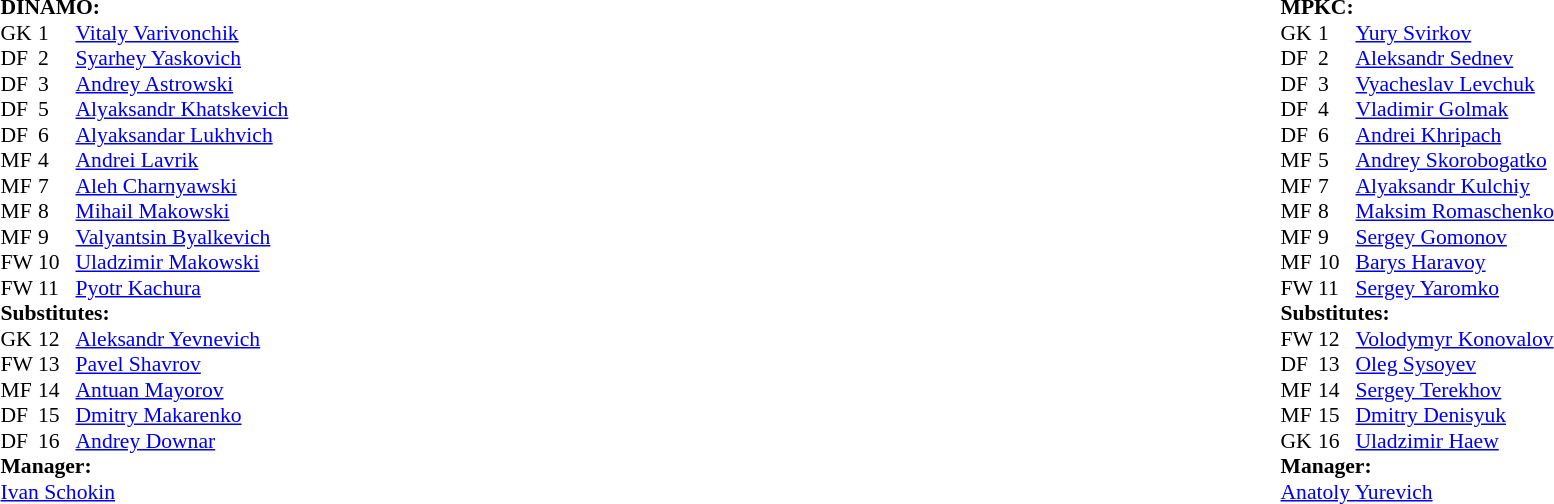<table width="100%">
<tr>
<td valign="top" width="50%"><br><table style="font-size: 90%" cellspacing="0" cellpadding="0">
<tr>
<td colspan="4"><strong>DINAMO:</strong></td>
</tr>
<tr>
<th width=25></th>
<th width=25></th>
</tr>
<tr>
<td>GK</td>
<td>1</td>
<td> <a href='#'>Vitaly Varivonchik</a></td>
<td></td>
<td></td>
</tr>
<tr>
<td>DF</td>
<td>2</td>
<td> <a href='#'>Syarhey Yaskovich</a></td>
</tr>
<tr>
<td>DF</td>
<td>3</td>
<td> <a href='#'>Andrey Astrowski</a></td>
</tr>
<tr>
<td>DF</td>
<td>5</td>
<td> <a href='#'>Alyaksandr Khatskevich</a></td>
<td></td>
</tr>
<tr>
<td>DF</td>
<td>6</td>
<td> <a href='#'>Alyaksandar Lukhvich</a></td>
<td></td>
</tr>
<tr>
<td>MF</td>
<td>4</td>
<td> <a href='#'>Andrei Lavrik</a></td>
</tr>
<tr>
<td>MF</td>
<td>7</td>
<td> <a href='#'>Aleh Charnyawski</a></td>
</tr>
<tr>
<td>MF</td>
<td>8</td>
<td> <a href='#'>Mihail Makowski</a></td>
<td></td>
<td></td>
</tr>
<tr>
<td>MF</td>
<td>9</td>
<td> <a href='#'>Valyantsin Byalkevich</a></td>
</tr>
<tr>
<td>FW</td>
<td>10</td>
<td> <a href='#'>Uladzimir Makowski</a></td>
<td></td>
<td></td>
</tr>
<tr>
<td>FW</td>
<td>11</td>
<td> <a href='#'>Pyotr Kachura</a></td>
</tr>
<tr>
<td colspan=3><strong>Substitutes:</strong></td>
</tr>
<tr>
<td>GK</td>
<td>12</td>
<td> <a href='#'>Aleksandr Yevnevich</a></td>
<td></td>
<td></td>
</tr>
<tr>
<td>FW</td>
<td>13</td>
<td> <a href='#'>Pavel Shavrov</a></td>
<td></td>
<td></td>
</tr>
<tr>
<td>MF</td>
<td>14</td>
<td> <a href='#'>Antuan Mayorov</a></td>
<td></td>
<td></td>
</tr>
<tr>
<td>DF</td>
<td>15</td>
<td> <a href='#'>Dmitry Makarenko</a></td>
</tr>
<tr>
<td>DF</td>
<td>16</td>
<td> <a href='#'>Andrey Downar</a></td>
</tr>
<tr>
<td colspan=3><strong>Manager:</strong></td>
</tr>
<tr>
<td colspan=4> <a href='#'>Ivan Schokin</a></td>
</tr>
</table>
</td>
<td valign="top" width="50%"><br><table style="font-size:90%" cellspacing="0" cellpadding="0" align=center>
<tr>
<td colspan="4"><strong>MPKC:</strong></td>
</tr>
<tr>
<th width=25></th>
<th width=25></th>
</tr>
<tr>
<td>GK</td>
<td>1</td>
<td> <a href='#'>Yury Svirkov</a></td>
<td></td>
</tr>
<tr>
<td>DF</td>
<td>2</td>
<td> <a href='#'>Aleksandr Sednev</a></td>
<td></td>
</tr>
<tr>
<td>DF</td>
<td>3</td>
<td> <a href='#'>Vyacheslav Levchuk</a></td>
</tr>
<tr>
<td>DF</td>
<td>4</td>
<td> <a href='#'>Vladimir Golmak</a></td>
</tr>
<tr>
<td>DF</td>
<td>6</td>
<td> <a href='#'>Andrei Khripach</a></td>
<td></td>
<td></td>
</tr>
<tr>
<td>MF</td>
<td>5</td>
<td> <a href='#'>Andrey Skorobogatko</a></td>
<td></td>
<td></td>
</tr>
<tr>
<td>MF</td>
<td>7</td>
<td> <a href='#'>Alyaksandr Kulchiy</a></td>
</tr>
<tr>
<td>MF</td>
<td>8</td>
<td> <a href='#'>Maksim Romaschenko</a></td>
<td></td>
<td></td>
</tr>
<tr>
<td>MF</td>
<td>9</td>
<td> <a href='#'>Sergey Gomonov</a></td>
</tr>
<tr>
<td>MF</td>
<td>10</td>
<td> <a href='#'>Barys Haravoy</a></td>
</tr>
<tr>
<td>FW</td>
<td>11</td>
<td> <a href='#'>Sergey Yaromko</a></td>
</tr>
<tr>
<td colspan=3><strong>Substitutes:</strong></td>
</tr>
<tr>
<td>FW</td>
<td>12</td>
<td> <a href='#'>Volodymyr Konovalov</a></td>
<td></td>
<td></td>
</tr>
<tr>
<td>DF</td>
<td>13</td>
<td> <a href='#'>Oleg Sysoyev</a></td>
<td></td>
<td></td>
</tr>
<tr>
<td>MF</td>
<td>14</td>
<td> <a href='#'>Sergey Terekhov</a></td>
</tr>
<tr>
<td>MF</td>
<td>15</td>
<td> <a href='#'>Dmitry Denisyuk</a></td>
<td></td>
<td></td>
</tr>
<tr>
<td>GK</td>
<td>16</td>
<td> <a href='#'>Uladzimir Haew</a></td>
</tr>
<tr>
<td colspan=3><strong>Manager:</strong></td>
</tr>
<tr>
<td colspan=4> <a href='#'>Anatoly Yurevich</a></td>
</tr>
</table>
</td>
</tr>
</table>
